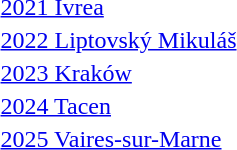<table>
<tr>
<td><a href='#'>2021 Ivrea</a></td>
<td></td>
<td></td>
<td></td>
</tr>
<tr>
<td><a href='#'>2022 Liptovský Mikuláš</a></td>
<td></td>
<td></td>
<td></td>
</tr>
<tr>
<td><a href='#'>2023 Kraków</a></td>
<td></td>
<td></td>
<td></td>
</tr>
<tr>
<td><a href='#'>2024 Tacen</a></td>
<td></td>
<td></td>
<td></td>
</tr>
<tr>
<td><a href='#'>2025 Vaires-sur-Marne</a></td>
<td></td>
<td></td>
<td></td>
</tr>
</table>
